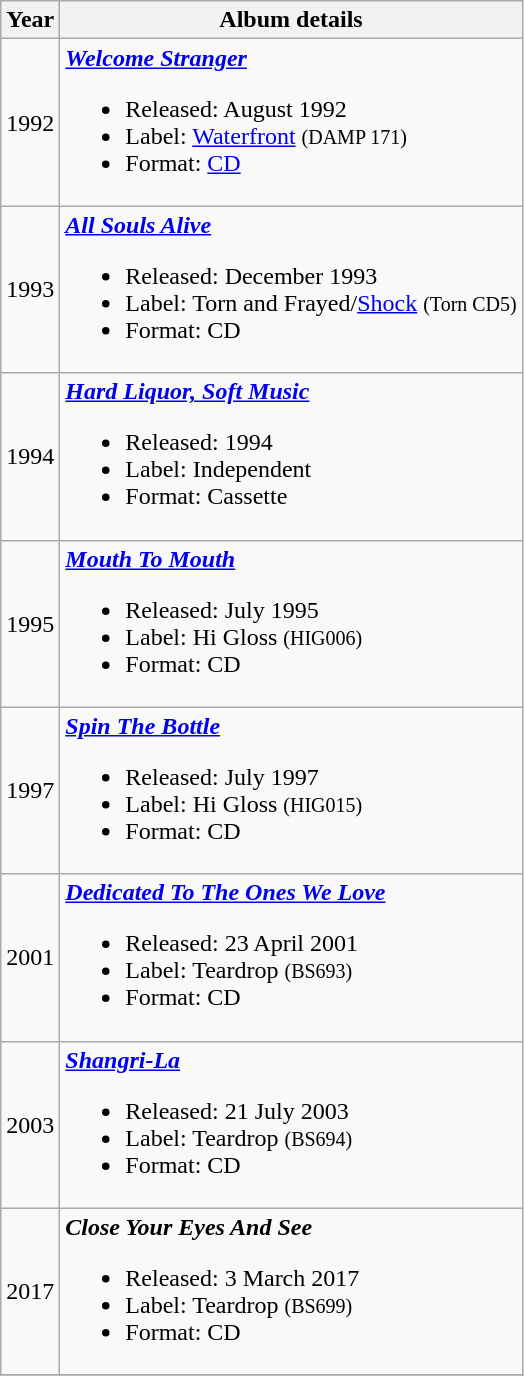<table class="wikitable" border="1">
<tr>
<th>Year</th>
<th>Album details</th>
</tr>
<tr>
<td>1992</td>
<td><strong><em><a href='#'>Welcome Stranger</a></em></strong><br><ul><li>Released: August 1992</li><li>Label: <a href='#'>Waterfront</a> <small>(DAMP 171)</small></li><li>Format: <a href='#'>CD</a></li></ul></td>
</tr>
<tr>
<td>1993</td>
<td><strong><em><a href='#'>All Souls Alive</a></em></strong><br><ul><li>Released: December 1993</li><li>Label: Torn and Frayed/<a href='#'>Shock</a> <small>(Torn CD5)</small></li><li>Format: CD</li></ul></td>
</tr>
<tr>
<td>1994</td>
<td><strong><em><a href='#'>Hard Liquor, Soft Music</a></em></strong><br><ul><li>Released: 1994</li><li>Label: Independent</li><li>Format: Cassette</li></ul></td>
</tr>
<tr>
<td>1995</td>
<td><strong><em><a href='#'>Mouth To Mouth</a></em></strong><br><ul><li>Released: July 1995</li><li>Label: Hi Gloss <small>(HIG006)</small></li><li>Format: CD</li></ul></td>
</tr>
<tr>
<td>1997</td>
<td><strong><em><a href='#'>Spin The Bottle</a></em></strong><br><ul><li>Released: July 1997</li><li>Label: Hi Gloss <small>(HIG015)</small></li><li>Format: CD</li></ul></td>
</tr>
<tr>
<td>2001</td>
<td><strong><em><a href='#'>Dedicated To The Ones We Love</a></em></strong><br><ul><li>Released: 23 April 2001</li><li>Label: Teardrop <small>(BS693)</small></li><li>Format: CD</li></ul></td>
</tr>
<tr>
<td>2003</td>
<td><strong><em><a href='#'>Shangri-La</a></em></strong><br><ul><li>Released: 21 July 2003</li><li>Label: Teardrop <small>(BS694)</small></li><li>Format: CD</li></ul></td>
</tr>
<tr>
<td>2017</td>
<td><strong><em>Close Your Eyes And See</em></strong><br><ul><li>Released: 3 March 2017</li><li>Label: Teardrop <small>(BS699)</small></li><li>Format: CD</li></ul></td>
</tr>
<tr>
</tr>
</table>
